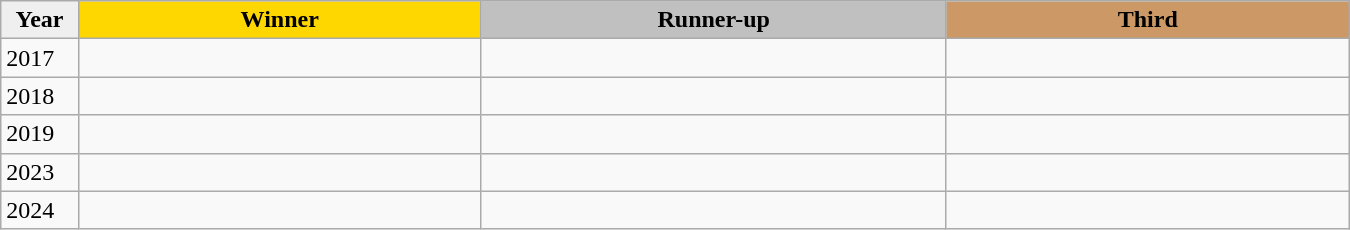<table class="wikitable sortable" style="width:900px;">
<tr>
<th style="width:5%; background:#efefef;">Year</th>
<th style="width:26%; background:gold">Winner</th>
<th style="width:30%; background:silver">Runner-up</th>
<th style="width:26%; background:#CC9966">Third</th>
</tr>
<tr>
<td>2017</td>
<td></td>
<td></td>
<td></td>
</tr>
<tr>
<td>2018</td>
<td></td>
<td></td>
<td></td>
</tr>
<tr>
<td>2019</td>
<td></td>
<td></td>
<td></td>
</tr>
<tr>
<td>2023</td>
<td></td>
<td></td>
<td></td>
</tr>
<tr>
<td>2024</td>
<td></td>
<td></td>
<td></td>
</tr>
</table>
